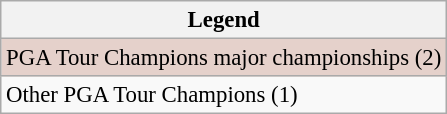<table class="wikitable" style="font-size:95%;">
<tr>
<th>Legend</th>
</tr>
<tr style="background:#e5d1cb;">
<td>PGA Tour Champions major championships (2)</td>
</tr>
<tr>
<td>Other PGA Tour Champions (1)</td>
</tr>
</table>
